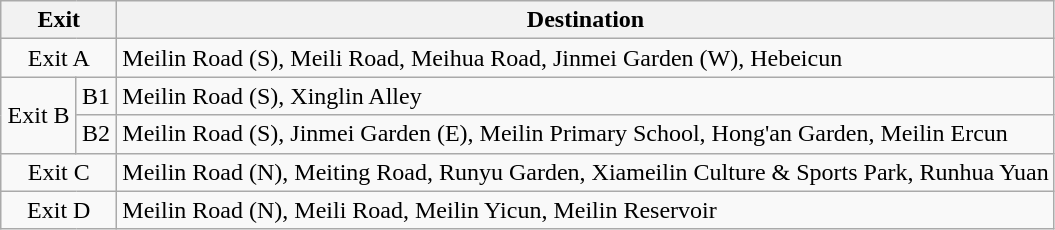<table class="wikitable">
<tr>
<th colspan="2" style="width:70px">Exit</th>
<th>Destination</th>
</tr>
<tr>
<td colspan="2" align="center">Exit A</td>
<td>Meilin Road (S), Meili Road, Meihua Road, Jinmei Garden (W), Hebeicun</td>
</tr>
<tr>
<td rowspan="2" align="center">Exit B</td>
<td>B1</td>
<td>Meilin Road (S), Xinglin Alley</td>
</tr>
<tr>
<td>B2</td>
<td>Meilin Road (S), Jinmei Garden (E), Meilin Primary School, Hong'an Garden, Meilin Ercun</td>
</tr>
<tr>
<td colspan="2" align="center">Exit C</td>
<td>Meilin Road (N), Meiting Road, Runyu Garden, Xiameilin Culture & Sports Park, Runhua Yuan</td>
</tr>
<tr>
<td colspan="2" align="center">Exit D</td>
<td>Meilin Road (N), Meili Road, Meilin Yicun, Meilin Reservoir</td>
</tr>
</table>
